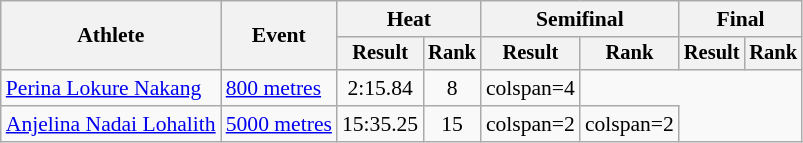<table class="wikitable" style="font-size:90%">
<tr>
<th rowspan="2">Athlete</th>
<th rowspan="2">Event</th>
<th colspan="2">Heat</th>
<th colspan="2">Semifinal</th>
<th colspan="2">Final</th>
</tr>
<tr style="font-size:95%">
<th>Result</th>
<th>Rank</th>
<th>Result</th>
<th>Rank</th>
<th>Result</th>
<th>Rank</th>
</tr>
<tr align=center>
<td align=left><a href='#'>Perina Lokure Nakang</a></td>
<td align=left><a href='#'>800 metres</a></td>
<td>2:15.84</td>
<td>8</td>
<td>colspan=4 </td>
</tr>
<tr align=center>
<td align=left><a href='#'>Anjelina Nadai Lohalith</a></td>
<td align=left><a href='#'>5000 metres</a></td>
<td>15:35.25</td>
<td>15</td>
<td>colspan=2</td>
<td>colspan=2 </td>
</tr>
</table>
